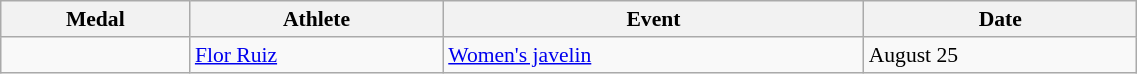<table class="wikitable" style="font-size:90%" width=60%>
<tr>
<th>Medal</th>
<th>Athlete</th>
<th>Event</th>
<th>Date</th>
</tr>
<tr>
<td></td>
<td><a href='#'>Flor Ruiz</a></td>
<td><a href='#'>Women's javelin</a></td>
<td>August 25</td>
</tr>
</table>
